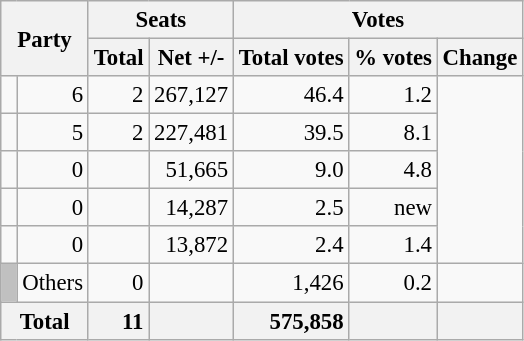<table class="wikitable" style="text-align:right; font-size:95%;">
<tr>
<th colspan="2" rowspan="2">Party</th>
<th colspan="2">Seats</th>
<th colspan="3">Votes</th>
</tr>
<tr>
<th>Total</th>
<th>Net +/-</th>
<th>Total votes</th>
<th>% votes</th>
<th>Change</th>
</tr>
<tr>
<td></td>
<td>6</td>
<td>2</td>
<td>267,127</td>
<td>46.4</td>
<td>1.2</td>
</tr>
<tr>
<td></td>
<td>5</td>
<td>2</td>
<td>227,481</td>
<td>39.5</td>
<td>8.1</td>
</tr>
<tr>
<td></td>
<td>0</td>
<td></td>
<td>51,665</td>
<td>9.0</td>
<td>4.8</td>
</tr>
<tr>
<td></td>
<td>0</td>
<td></td>
<td>14,287</td>
<td>2.5</td>
<td>new</td>
</tr>
<tr>
<td></td>
<td>0</td>
<td></td>
<td>13,872</td>
<td>2.4</td>
<td>1.4</td>
</tr>
<tr>
<td style="background:silver;"> </td>
<td align=left>Others</td>
<td>0</td>
<td></td>
<td>1,426</td>
<td>0.2</td>
<td></td>
</tr>
<tr>
<th colspan="2" style="background:#f2f2f2">Total</th>
<td style="background:#f2f2f2;"><strong>11</strong></td>
<td style="background:#f2f2f2;"></td>
<td style="background:#f2f2f2;"><strong>575,858</strong></td>
<td style="background:#f2f2f2;"></td>
<td style="background:#f2f2f2;"></td>
</tr>
</table>
